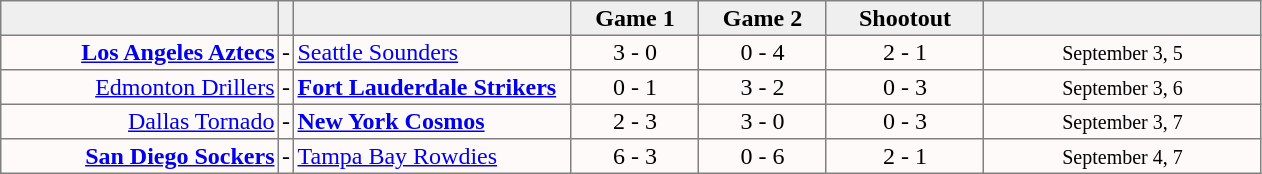<table style=border-collapse:collapse border=1 cellspacing=0 cellpadding=2>
<tr style="text-align:center; background:#efefef;">
<th width=180></th>
<th width=5></th>
<th width=180></th>
<th width=80>Game 1</th>
<th width=80>Game 2</th>
<th width=100>Shootout</th>
<td width=180></td>
</tr>
<tr style="text-align:center; background:snow;">
<td align=right><strong><a href='#'>Los Angeles Aztecs</a></strong></td>
<td>-</td>
<td align=left><a href='#'>Seattle Sounders</a></td>
<td>3 - 0</td>
<td>0 - 4</td>
<td>2 - 1</td>
<td><small>September 3, 5</small></td>
</tr>
<tr style="text-align:center; background:snow;">
<td align=right><a href='#'>Edmonton Drillers</a></td>
<td>-</td>
<td align=left><strong><a href='#'>Fort Lauderdale Strikers</a></strong></td>
<td>0 - 1</td>
<td>3 - 2</td>
<td>0 - 3</td>
<td><small>September 3, 6</small></td>
</tr>
<tr style="text-align:center; background:snow;">
<td align=right><a href='#'>Dallas Tornado</a></td>
<td>-</td>
<td align=left><strong><a href='#'>New York Cosmos</a></strong></td>
<td>2 - 3</td>
<td>3 - 0</td>
<td>0 - 3</td>
<td><small>September 3, 7</small></td>
</tr>
<tr style="text-align:center; background:snow;">
<td align=right><strong><a href='#'>San Diego Sockers</a></strong></td>
<td>-</td>
<td align=left><a href='#'>Tampa Bay Rowdies</a></td>
<td>6 - 3</td>
<td>0 - 6</td>
<td>2 - 1</td>
<td><small>September 4, 7</small></td>
</tr>
</table>
